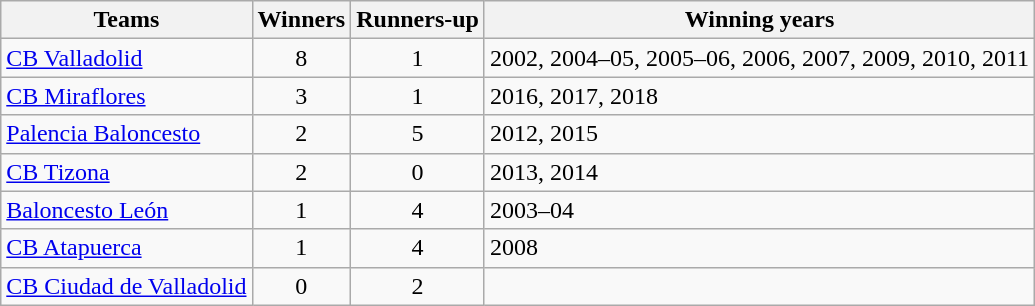<table class="wikitable">
<tr>
<th>Teams</th>
<th>Winners</th>
<th>Runners-up</th>
<th>Winning years</th>
</tr>
<tr>
<td><a href='#'>CB Valladolid</a></td>
<td align="center">8</td>
<td align="center">1</td>
<td>2002, 2004–05, 2005–06, 2006, 2007, 2009, 2010, 2011</td>
</tr>
<tr>
<td><a href='#'>CB Miraflores</a></td>
<td align="center">3</td>
<td align="center">1</td>
<td>2016, 2017, 2018</td>
</tr>
<tr>
<td><a href='#'>Palencia Baloncesto</a></td>
<td align="center">2</td>
<td align="center">5</td>
<td>2012, 2015</td>
</tr>
<tr>
<td><a href='#'>CB Tizona</a></td>
<td align="center">2</td>
<td align="center">0</td>
<td>2013, 2014</td>
</tr>
<tr>
<td><a href='#'>Baloncesto León</a></td>
<td align="center">1</td>
<td align="center">4</td>
<td>2003–04</td>
</tr>
<tr>
<td><a href='#'>CB Atapuerca</a></td>
<td align="center">1</td>
<td align="center">4</td>
<td>2008</td>
</tr>
<tr>
<td><a href='#'>CB Ciudad de Valladolid</a></td>
<td align="center">0</td>
<td align="center">2</td>
<td></td>
</tr>
</table>
